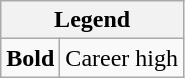<table class="wikitable mw-collapsible">
<tr>
<th colspan="2">Legend</th>
</tr>
<tr>
<td><strong>Bold</strong></td>
<td>Career high</td>
</tr>
</table>
